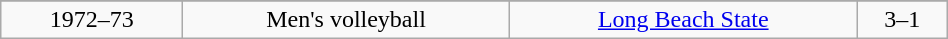<table class="wikitable" width="50%">
<tr align="center">
</tr>
<tr align="center" bgcolor="">
<td>1972–73</td>
<td>Men's volleyball</td>
<td><a href='#'>Long Beach State</a></td>
<td>3–1</td>
</tr>
</table>
